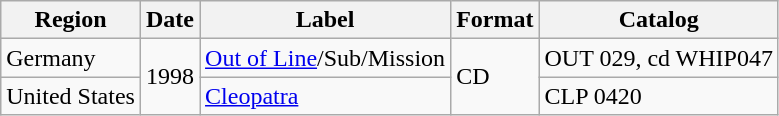<table class="wikitable">
<tr>
<th>Region</th>
<th>Date</th>
<th>Label</th>
<th>Format</th>
<th>Catalog</th>
</tr>
<tr>
<td>Germany</td>
<td rowspan="2">1998</td>
<td><a href='#'>Out of Line</a>/Sub/Mission</td>
<td rowspan="2">CD</td>
<td>OUT 029, cd WHIP047</td>
</tr>
<tr>
<td>United States</td>
<td><a href='#'>Cleopatra</a></td>
<td>CLP 0420</td>
</tr>
</table>
